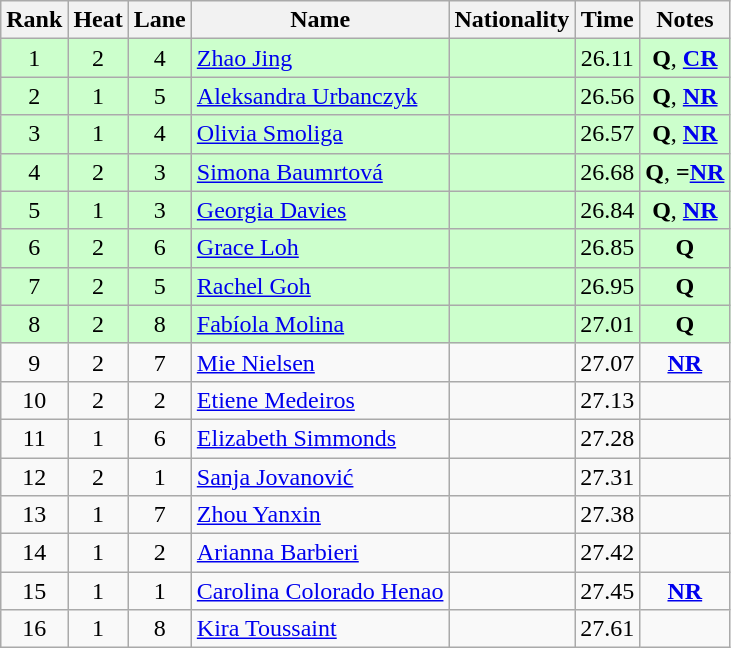<table class="wikitable sortable" style="text-align:center">
<tr>
<th>Rank</th>
<th>Heat</th>
<th>Lane</th>
<th>Name</th>
<th>Nationality</th>
<th>Time</th>
<th>Notes</th>
</tr>
<tr bgcolor=ccffcc>
<td>1</td>
<td>2</td>
<td>4</td>
<td align=left><a href='#'>Zhao Jing</a></td>
<td align=left></td>
<td>26.11</td>
<td><strong>Q</strong>, <strong><a href='#'>CR</a></strong></td>
</tr>
<tr bgcolor=ccffcc>
<td>2</td>
<td>1</td>
<td>5</td>
<td align=left><a href='#'>Aleksandra Urbanczyk</a></td>
<td align=left></td>
<td>26.56</td>
<td><strong>Q</strong>, <strong><a href='#'>NR</a></strong></td>
</tr>
<tr bgcolor=ccffcc>
<td>3</td>
<td>1</td>
<td>4</td>
<td align=left><a href='#'>Olivia Smoliga</a></td>
<td align=left></td>
<td>26.57</td>
<td><strong>Q</strong>, <strong><a href='#'>NR</a></strong></td>
</tr>
<tr bgcolor=ccffcc>
<td>4</td>
<td>2</td>
<td>3</td>
<td align=left><a href='#'>Simona Baumrtová</a></td>
<td align=left></td>
<td>26.68</td>
<td><strong>Q</strong>, <strong>=<a href='#'>NR</a></strong></td>
</tr>
<tr bgcolor=ccffcc>
<td>5</td>
<td>1</td>
<td>3</td>
<td align=left><a href='#'>Georgia Davies</a></td>
<td align=left></td>
<td>26.84</td>
<td><strong>Q</strong>, <strong><a href='#'>NR</a></strong></td>
</tr>
<tr bgcolor=ccffcc>
<td>6</td>
<td>2</td>
<td>6</td>
<td align=left><a href='#'>Grace Loh</a></td>
<td align=left></td>
<td>26.85</td>
<td><strong>Q</strong></td>
</tr>
<tr bgcolor=ccffcc>
<td>7</td>
<td>2</td>
<td>5</td>
<td align=left><a href='#'>Rachel Goh</a></td>
<td align=left></td>
<td>26.95</td>
<td><strong>Q</strong></td>
</tr>
<tr bgcolor=ccffcc>
<td>8</td>
<td>2</td>
<td>8</td>
<td align=left><a href='#'>Fabíola Molina</a></td>
<td align=left></td>
<td>27.01</td>
<td><strong>Q</strong></td>
</tr>
<tr>
<td>9</td>
<td>2</td>
<td>7</td>
<td align=left><a href='#'>Mie Nielsen</a></td>
<td align=left></td>
<td>27.07</td>
<td><strong><a href='#'>NR</a></strong></td>
</tr>
<tr>
<td>10</td>
<td>2</td>
<td>2</td>
<td align=left><a href='#'>Etiene Medeiros</a></td>
<td align=left></td>
<td>27.13</td>
<td></td>
</tr>
<tr>
<td>11</td>
<td>1</td>
<td>6</td>
<td align=left><a href='#'>Elizabeth Simmonds</a></td>
<td align=left></td>
<td>27.28</td>
<td></td>
</tr>
<tr>
<td>12</td>
<td>2</td>
<td>1</td>
<td align=left><a href='#'>Sanja Jovanović</a></td>
<td align=left></td>
<td>27.31</td>
<td></td>
</tr>
<tr>
<td>13</td>
<td>1</td>
<td>7</td>
<td align=left><a href='#'>Zhou Yanxin</a></td>
<td align=left></td>
<td>27.38</td>
<td></td>
</tr>
<tr>
<td>14</td>
<td>1</td>
<td>2</td>
<td align=left><a href='#'>Arianna Barbieri</a></td>
<td align=left></td>
<td>27.42</td>
<td></td>
</tr>
<tr>
<td>15</td>
<td>1</td>
<td>1</td>
<td align=left><a href='#'>Carolina Colorado Henao</a></td>
<td align=left></td>
<td>27.45</td>
<td><strong><a href='#'>NR</a></strong></td>
</tr>
<tr>
<td>16</td>
<td>1</td>
<td>8</td>
<td align=left><a href='#'>Kira Toussaint</a></td>
<td align=left></td>
<td>27.61</td>
<td></td>
</tr>
</table>
